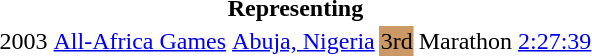<table>
<tr>
<th colspan="6">Representing </th>
</tr>
<tr>
<td>2003</td>
<td><a href='#'>All-Africa Games</a></td>
<td><a href='#'>Abuja, Nigeria</a></td>
<td bgcolor="cc9966">3rd</td>
<td>Marathon</td>
<td><a href='#'>2:27:39</a></td>
</tr>
</table>
